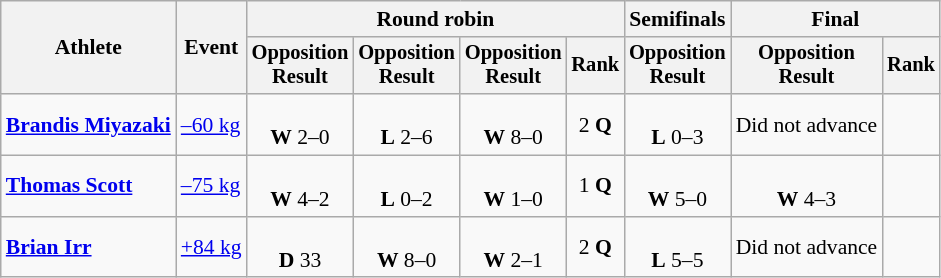<table class="wikitable" style="font-size:90%">
<tr>
<th rowspan=2>Athlete</th>
<th rowspan=2>Event</th>
<th colspan=4>Round robin</th>
<th>Semifinals</th>
<th colspan=2>Final</th>
</tr>
<tr style="font-size:95%">
<th>Opposition<br>Result</th>
<th>Opposition<br>Result</th>
<th>Opposition<br>Result</th>
<th>Rank</th>
<th>Opposition<br>Result</th>
<th>Opposition<br>Result</th>
<th>Rank</th>
</tr>
<tr align=center>
<td align=left><strong><a href='#'>Brandis Miyazaki</a></strong></td>
<td align=left><a href='#'>–60 kg</a></td>
<td><br><strong>W</strong> 2–0</td>
<td><br><strong>L</strong> 2–6</td>
<td><br><strong>W</strong> 8–0</td>
<td>2 <strong>Q</strong></td>
<td><br><strong>L</strong> 0–3</td>
<td>Did not advance</td>
<td></td>
</tr>
<tr align=center>
<td align=left><strong><a href='#'>Thomas Scott</a></strong></td>
<td align=left><a href='#'>–75 kg</a></td>
<td><br><strong>W</strong> 4–2</td>
<td><br><strong>L</strong> 0–2</td>
<td><br><strong>W</strong> 1–0</td>
<td>1 <strong>Q</strong></td>
<td><br><strong>W</strong> 5–0</td>
<td><br><strong>W</strong> 4–3</td>
<td></td>
</tr>
<tr align=center>
<td align=left><strong><a href='#'>Brian Irr</a></strong></td>
<td align=left><a href='#'>+84 kg</a></td>
<td><br><strong>D</strong> 33</td>
<td><br><strong>W</strong> 8–0</td>
<td><br><strong>W</strong> 2–1</td>
<td>2 <strong>Q</strong></td>
<td><br><strong>L</strong> 5–5</td>
<td>Did not advance</td>
<td></td>
</tr>
</table>
